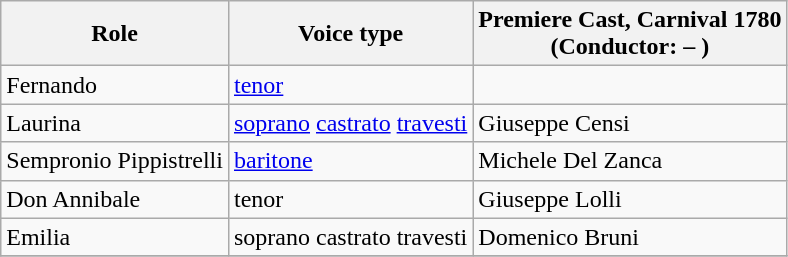<table class="wikitable">
<tr>
<th>Role</th>
<th>Voice type</th>
<th>Premiere Cast, Carnival 1780 <br>(Conductor: – )</th>
</tr>
<tr>
<td>Fernando</td>
<td><a href='#'>tenor</a></td>
<td></td>
</tr>
<tr>
<td>Laurina</td>
<td><a href='#'>soprano</a> <a href='#'>castrato</a> <a href='#'>travesti</a></td>
<td>Giuseppe Censi</td>
</tr>
<tr>
<td>Sempronio Pippistrelli</td>
<td><a href='#'>baritone</a></td>
<td>Michele Del Zanca</td>
</tr>
<tr>
<td>Don Annibale</td>
<td>tenor</td>
<td>Giuseppe Lolli</td>
</tr>
<tr>
<td>Emilia</td>
<td>soprano castrato travesti</td>
<td>Domenico Bruni</td>
</tr>
<tr>
</tr>
</table>
